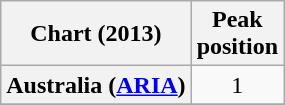<table class="wikitable plainrowheaders sortable" style="text-align:center;">
<tr>
<th scope="col">Chart (2013)</th>
<th scope="col">Peak<br>position</th>
</tr>
<tr>
<th scope="row">Australia (<a href='#'>ARIA</a>)</th>
<td>1</td>
</tr>
<tr>
</tr>
</table>
